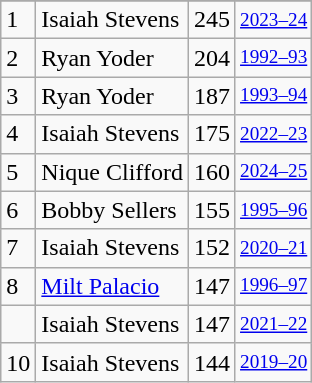<table class="wikitable">
<tr>
</tr>
<tr>
<td>1</td>
<td>Isaiah Stevens</td>
<td>245</td>
<td style="font-size:80%;"><a href='#'>2023–24</a></td>
</tr>
<tr>
<td>2</td>
<td>Ryan Yoder</td>
<td>204</td>
<td style="font-size:80%;"><a href='#'>1992–93</a></td>
</tr>
<tr>
<td>3</td>
<td>Ryan Yoder</td>
<td>187</td>
<td style="font-size:80%;"><a href='#'>1993–94</a></td>
</tr>
<tr>
<td>4</td>
<td>Isaiah Stevens</td>
<td>175</td>
<td style="font-size:80%;"><a href='#'>2022–23</a></td>
</tr>
<tr>
<td>5</td>
<td>Nique Clifford</td>
<td>160</td>
<td style="font-size:80%;"><a href='#'>2024–25</a></td>
</tr>
<tr>
<td>6</td>
<td>Bobby Sellers</td>
<td>155</td>
<td style="font-size:80%;"><a href='#'>1995–96</a></td>
</tr>
<tr>
<td>7</td>
<td>Isaiah Stevens</td>
<td>152</td>
<td style="font-size:80%;"><a href='#'>2020–21</a></td>
</tr>
<tr>
<td>8</td>
<td><a href='#'>Milt Palacio</a></td>
<td>147</td>
<td style="font-size:80%;"><a href='#'>1996–97</a></td>
</tr>
<tr>
<td></td>
<td>Isaiah Stevens</td>
<td>147</td>
<td style="font-size:80%;"><a href='#'>2021–22</a></td>
</tr>
<tr>
<td>10</td>
<td>Isaiah Stevens</td>
<td>144</td>
<td style="font-size:80%;"><a href='#'>2019–20</a></td>
</tr>
</table>
